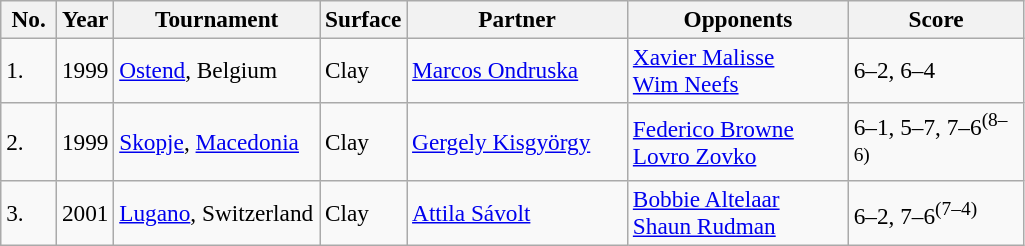<table class="sortable wikitable" style=font-size:97%>
<tr>
<th style="width:30px">No.</th>
<th style="width:30px">Year</th>
<th style="width:130px">Tournament</th>
<th style="width:50px">Surface</th>
<th style="width:140px">Partner</th>
<th style="width:140px">Opponents</th>
<th style="width:110px" class="unsortable">Score</th>
</tr>
<tr>
<td>1.</td>
<td>1999</td>
<td><a href='#'>Ostend</a>, Belgium</td>
<td>Clay</td>
<td> <a href='#'>Marcos Ondruska</a></td>
<td> <a href='#'>Xavier Malisse</a><br> <a href='#'>Wim Neefs</a></td>
<td>6–2, 6–4</td>
</tr>
<tr>
<td>2.</td>
<td>1999</td>
<td><a href='#'>Skopje</a>, <a href='#'>Macedonia</a></td>
<td>Clay</td>
<td> <a href='#'>Gergely Kisgyörgy</a></td>
<td> <a href='#'>Federico Browne</a><br> <a href='#'>Lovro Zovko</a></td>
<td>6–1, 5–7, 7–6<sup>(8–6)</sup></td>
</tr>
<tr>
<td>3.</td>
<td>2001</td>
<td><a href='#'>Lugano</a>, Switzerland</td>
<td>Clay</td>
<td> <a href='#'>Attila Sávolt</a></td>
<td> <a href='#'>Bobbie Altelaar</a><br> <a href='#'>Shaun Rudman</a></td>
<td>6–2, 7–6<sup>(7–4)</sup></td>
</tr>
</table>
